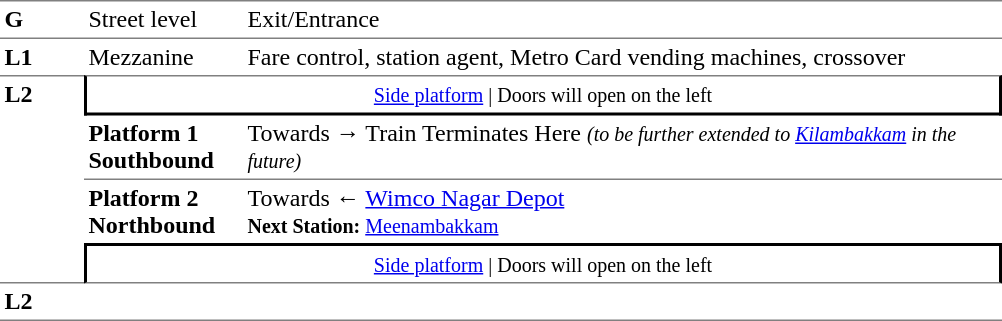<table border=0 cellspacing=0 cellpadding=3>
<tr>
<td style="border-bottom:solid 1px gray;border-top:solid 1px gray;" width=50 valign=top><strong>G</strong></td>
<td style="border-top:solid 1px gray;border-bottom:solid 1px gray;" width=100 valign=top>Street level</td>
<td style="border-top:solid 1px gray;border-bottom:solid 1px gray;" width=500 valign=top>Exit/Entrance</td>
</tr>
<tr>
<td valign=top><strong>L1</strong></td>
<td valign=top>Mezzanine</td>
<td valign=top>Fare control, station agent, Metro Card vending machines, crossover<br></td>
</tr>
<tr>
<td style="border-top:solid 1px gray;border-bottom:solid 1px gray;" width=50 rowspan=4 valign=top><strong>L2</strong></td>
<td style="border-top:solid 1px gray;border-right:solid 2px black;border-left:solid 2px black;border-bottom:solid 2px black;text-align:center;" colspan=2><small><a href='#'>Side platform</a> | Doors will open on the left </small></td>
</tr>
<tr>
<td style="border-bottom:solid 1px gray;" width=100><span><strong>Platform 1</strong><br><strong>Southbound</strong></span></td>
<td style="border-bottom:solid 1px gray;" width=500>Towards → Train Terminates Here <small><em>(to be further extended to <a href='#'>Kilambakkam</a> in the future)</em></small></td>
</tr>
<tr>
<td><span><strong>Platform 2</strong><br><strong>Northbound</strong></span></td>
<td><span></span>Towards ← <a href='#'>Wimco Nagar Depot</a><br><small><strong>Next Station:</strong> <a href='#'>Meenambakkam</a></small></td>
</tr>
<tr>
<td style="border-top:solid 2px black;border-right:solid 2px black;border-left:solid 2px black;border-bottom:solid 1px gray;text-align:center;" colspan=2><small><a href='#'>Side platform</a> | Doors will open on the left </small></td>
</tr>
<tr>
<td style="border-bottom:solid 1px gray;" width=50 rowspan=2 valign=top><strong>L2</strong></td>
<td style="border-bottom:solid 1px gray;" width=100></td>
<td style="border-bottom:solid 1px gray;" width=500></td>
</tr>
<tr>
</tr>
</table>
